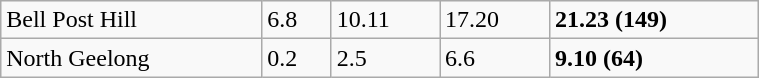<table class="wikitable" style="width:40%; font-size:100%">
<tr>
<td>Bell Post Hill</td>
<td>6.8</td>
<td>10.11</td>
<td>17.20</td>
<td><strong>21.23 (149)</strong></td>
</tr>
<tr>
<td>North Geelong</td>
<td>0.2</td>
<td>2.5</td>
<td>6.6</td>
<td><strong>9.10 (64)</strong></td>
</tr>
</table>
